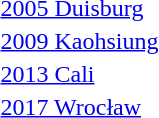<table>
<tr>
<td><a href='#'>2005 Duisburg</a></td>
<td></td>
<td></td>
<td></td>
</tr>
<tr>
<td><a href='#'>2009 Kaohsiung</a></td>
<td></td>
<td></td>
<td></td>
</tr>
<tr>
<td><a href='#'>2013 Cali</a></td>
<td></td>
<td></td>
<td></td>
</tr>
<tr>
<td><a href='#'>2017 Wrocław</a></td>
<td></td>
<td></td>
<td></td>
</tr>
</table>
